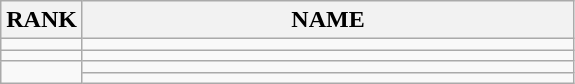<table class="wikitable">
<tr>
<th>RANK</th>
<th style="width: 20em">NAME</th>
</tr>
<tr>
<td align="center"></td>
<td></td>
</tr>
<tr>
<td align="center"></td>
<td></td>
</tr>
<tr>
<td rowspan=2 align="center"></td>
<td></td>
</tr>
<tr>
<td></td>
</tr>
</table>
